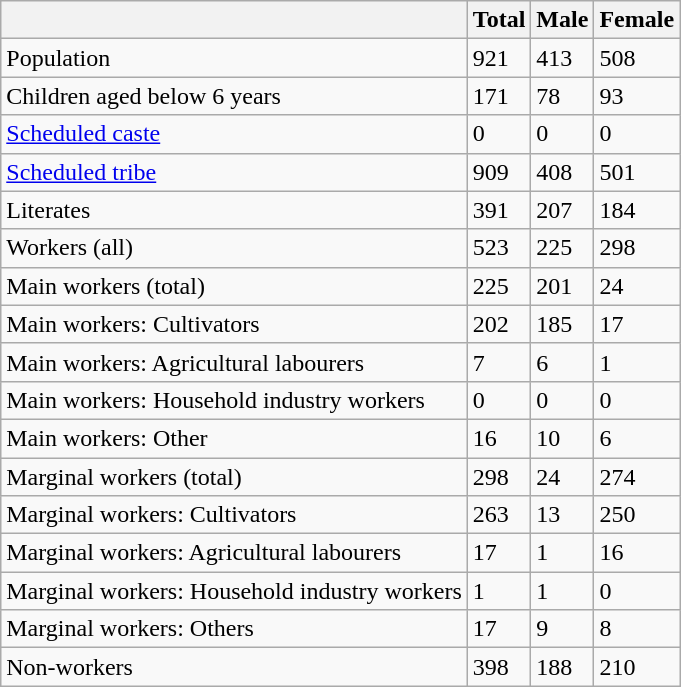<table class="wikitable sortable">
<tr>
<th></th>
<th>Total</th>
<th>Male</th>
<th>Female</th>
</tr>
<tr>
<td>Population</td>
<td>921</td>
<td>413</td>
<td>508</td>
</tr>
<tr>
<td>Children aged below 6 years</td>
<td>171</td>
<td>78</td>
<td>93</td>
</tr>
<tr>
<td><a href='#'>Scheduled caste</a></td>
<td>0</td>
<td>0</td>
<td>0</td>
</tr>
<tr>
<td><a href='#'>Scheduled tribe</a></td>
<td>909</td>
<td>408</td>
<td>501</td>
</tr>
<tr>
<td>Literates</td>
<td>391</td>
<td>207</td>
<td>184</td>
</tr>
<tr>
<td>Workers (all)</td>
<td>523</td>
<td>225</td>
<td>298</td>
</tr>
<tr>
<td>Main workers (total)</td>
<td>225</td>
<td>201</td>
<td>24</td>
</tr>
<tr>
<td>Main workers: Cultivators</td>
<td>202</td>
<td>185</td>
<td>17</td>
</tr>
<tr>
<td>Main workers: Agricultural labourers</td>
<td>7</td>
<td>6</td>
<td>1</td>
</tr>
<tr>
<td>Main workers: Household industry workers</td>
<td>0</td>
<td>0</td>
<td>0</td>
</tr>
<tr>
<td>Main workers: Other</td>
<td>16</td>
<td>10</td>
<td>6</td>
</tr>
<tr>
<td>Marginal workers (total)</td>
<td>298</td>
<td>24</td>
<td>274</td>
</tr>
<tr>
<td>Marginal workers: Cultivators</td>
<td>263</td>
<td>13</td>
<td>250</td>
</tr>
<tr>
<td>Marginal workers: Agricultural labourers</td>
<td>17</td>
<td>1</td>
<td>16</td>
</tr>
<tr>
<td>Marginal workers: Household industry workers</td>
<td>1</td>
<td>1</td>
<td>0</td>
</tr>
<tr>
<td>Marginal workers: Others</td>
<td>17</td>
<td>9</td>
<td>8</td>
</tr>
<tr>
<td>Non-workers</td>
<td>398</td>
<td>188</td>
<td>210</td>
</tr>
</table>
